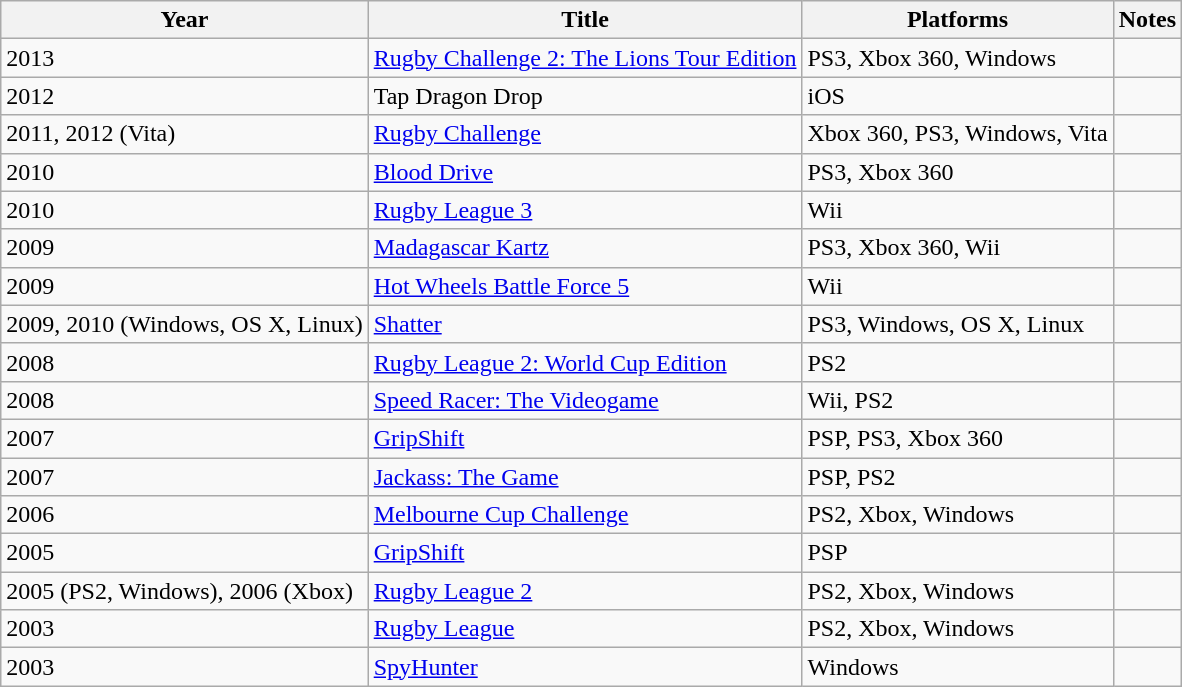<table class="wikitable sortable">
<tr>
<th>Year</th>
<th>Title</th>
<th>Platforms</th>
<th>Notes</th>
</tr>
<tr>
<td>2013</td>
<td><a href='#'>Rugby Challenge 2: The Lions Tour Edition</a></td>
<td>PS3, Xbox 360, Windows</td>
<td></td>
</tr>
<tr>
<td>2012</td>
<td>Tap Dragon Drop</td>
<td>iOS</td>
<td></td>
</tr>
<tr>
<td>2011, 2012 (Vita)</td>
<td><a href='#'>Rugby Challenge</a></td>
<td>Xbox 360, PS3, Windows, Vita</td>
<td></td>
</tr>
<tr>
<td>2010</td>
<td><a href='#'>Blood Drive</a></td>
<td>PS3, Xbox 360</td>
<td></td>
</tr>
<tr>
<td>2010</td>
<td><a href='#'>Rugby League 3</a></td>
<td>Wii</td>
<td></td>
</tr>
<tr>
<td>2009</td>
<td><a href='#'>Madagascar Kartz</a></td>
<td>PS3, Xbox 360, Wii</td>
<td></td>
</tr>
<tr>
<td>2009</td>
<td><a href='#'>Hot Wheels Battle Force 5</a></td>
<td>Wii</td>
<td></td>
</tr>
<tr>
<td>2009, 2010 (Windows, OS X, Linux)</td>
<td><a href='#'>Shatter</a></td>
<td>PS3, Windows, OS X, Linux</td>
<td></td>
</tr>
<tr>
<td>2008</td>
<td><a href='#'>Rugby League 2: World Cup Edition</a></td>
<td>PS2</td>
<td></td>
</tr>
<tr>
<td>2008</td>
<td><a href='#'>Speed Racer: The Videogame</a></td>
<td>Wii, PS2</td>
<td></td>
</tr>
<tr>
<td>2007</td>
<td><a href='#'>GripShift</a></td>
<td>PSP, PS3, Xbox 360</td>
<td></td>
</tr>
<tr>
<td>2007</td>
<td><a href='#'>Jackass: The Game</a></td>
<td>PSP, PS2</td>
<td></td>
</tr>
<tr>
<td>2006</td>
<td><a href='#'>Melbourne Cup Challenge</a></td>
<td>PS2, Xbox, Windows</td>
<td></td>
</tr>
<tr>
<td>2005</td>
<td><a href='#'>GripShift</a></td>
<td>PSP</td>
<td></td>
</tr>
<tr>
<td>2005 (PS2, Windows), 2006 (Xbox)</td>
<td><a href='#'>Rugby League 2</a></td>
<td>PS2, Xbox, Windows</td>
<td></td>
</tr>
<tr>
<td>2003</td>
<td><a href='#'>Rugby League</a></td>
<td>PS2, Xbox, Windows</td>
<td></td>
</tr>
<tr>
<td>2003</td>
<td><a href='#'>SpyHunter</a></td>
<td>Windows</td>
<td></td>
</tr>
</table>
